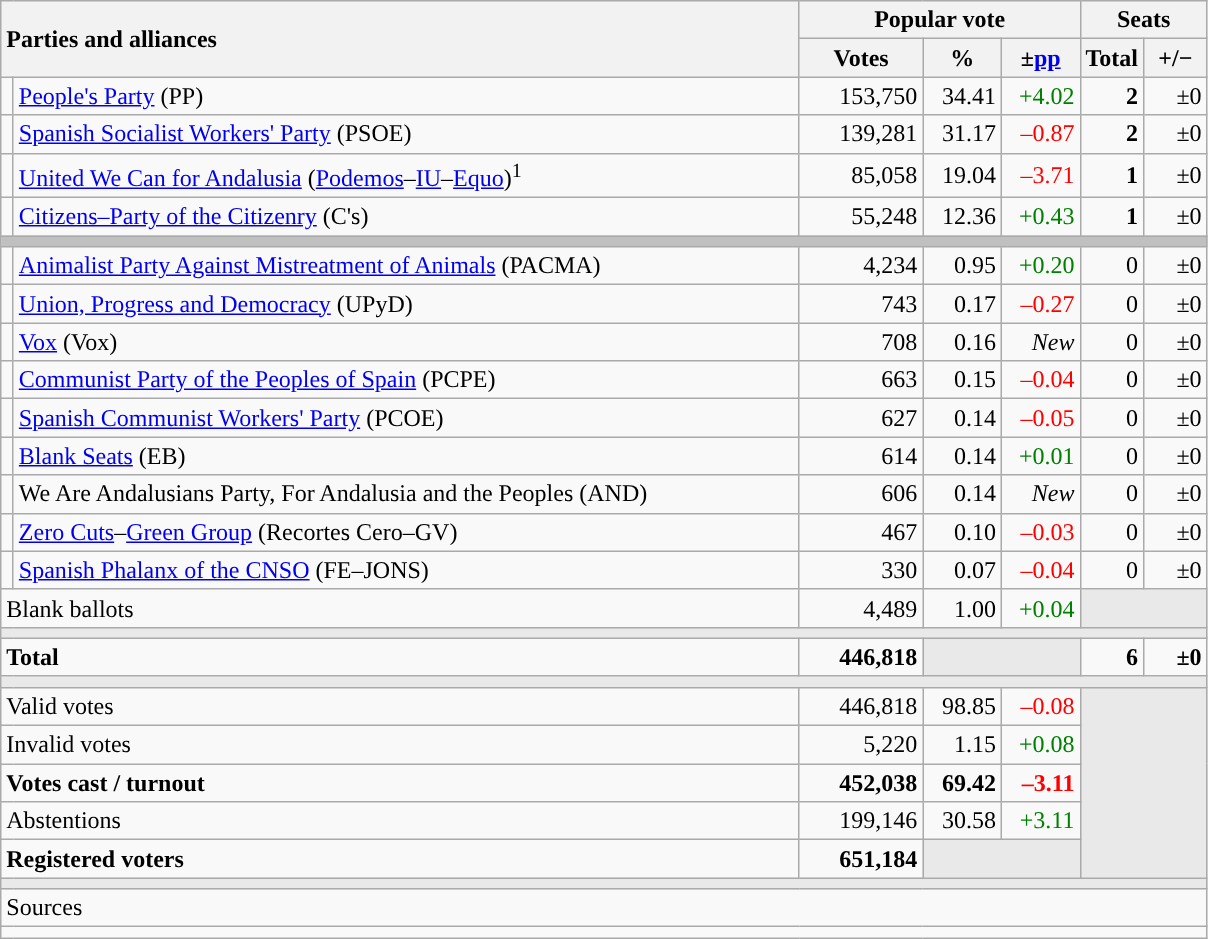<table class="wikitable" style="text-align:right;">
<tr>
<th style="text-align:left;" rowspan="2" colspan="2" width="525">Parties and alliances</th>
<th colspan="3">Popular vote</th>
<th colspan="2">Seats</th>
</tr>
<tr>
<th width="75">Votes</th>
<th width="45">%</th>
<th width="45">±<a href='#'>pp</a></th>
<th width="35">Total</th>
<th width="35">+/−</th>
</tr>
<tr>
<td width="1" style="color:inherit;background:"></td>
<td align="left"><a href='#'>People's Party</a> (PP)</td>
<td>153,750</td>
<td>34.41</td>
<td style="color:green;">+4.02</td>
<td><strong>2</strong></td>
<td>±0</td>
</tr>
<tr>
<td style="color:inherit;background:"></td>
<td align="left"><a href='#'>Spanish Socialist Workers' Party</a> (PSOE)</td>
<td>139,281</td>
<td>31.17</td>
<td style="color:red;">–0.87</td>
<td><strong>2</strong></td>
<td>±0</td>
</tr>
<tr>
<td style="color:inherit;background:"></td>
<td align="left"><a href='#'>United We Can for Andalusia</a> (<a href='#'>Podemos</a>–<a href='#'>IU</a>–<a href='#'>Equo</a>)<sup>1</sup></td>
<td>85,058</td>
<td>19.04</td>
<td style="color:red;">–3.71</td>
<td><strong>1</strong></td>
<td>±0</td>
</tr>
<tr>
<td style="color:inherit;background:"></td>
<td align="left"><a href='#'>Citizens–Party of the Citizenry</a> (C's)</td>
<td>55,248</td>
<td>12.36</td>
<td style="color:green;">+0.43</td>
<td><strong>1</strong></td>
<td>±0</td>
</tr>
<tr>
<td colspan="7" bgcolor="#C0C0C0"></td>
</tr>
<tr>
<td style="color:inherit;background:"></td>
<td align="left"><a href='#'>Animalist Party Against Mistreatment of Animals</a> (PACMA)</td>
<td>4,234</td>
<td>0.95</td>
<td style="color:green;">+0.20</td>
<td>0</td>
<td>±0</td>
</tr>
<tr>
<td style="color:inherit;background:"></td>
<td align="left"><a href='#'>Union, Progress and Democracy</a> (UPyD)</td>
<td>743</td>
<td>0.17</td>
<td style="color:red;">–0.27</td>
<td>0</td>
<td>±0</td>
</tr>
<tr>
<td style="color:inherit;background:"></td>
<td align="left"><a href='#'>Vox</a> (Vox)</td>
<td>708</td>
<td>0.16</td>
<td><em>New</em></td>
<td>0</td>
<td>±0</td>
</tr>
<tr>
<td style="color:inherit;background:"></td>
<td align="left"><a href='#'>Communist Party of the Peoples of Spain</a> (PCPE)</td>
<td>663</td>
<td>0.15</td>
<td style="color:red;">–0.04</td>
<td>0</td>
<td>±0</td>
</tr>
<tr>
<td style="color:inherit;background:"></td>
<td align="left"><a href='#'>Spanish Communist Workers' Party</a> (PCOE)</td>
<td>627</td>
<td>0.14</td>
<td style="color:red;">–0.05</td>
<td>0</td>
<td>±0</td>
</tr>
<tr>
<td style="color:inherit;background:"></td>
<td align="left"><a href='#'>Blank Seats</a> (EB)</td>
<td>614</td>
<td>0.14</td>
<td style="color:green;">+0.01</td>
<td>0</td>
<td>±0</td>
</tr>
<tr>
<td style="color:inherit;background:"></td>
<td align="left">We Are Andalusians Party, For Andalusia and the Peoples (AND)</td>
<td>606</td>
<td>0.14</td>
<td><em>New</em></td>
<td>0</td>
<td>±0</td>
</tr>
<tr>
<td style="color:inherit;background:"></td>
<td align="left"><a href='#'>Zero Cuts</a>–<a href='#'>Green Group</a> (Recortes Cero–GV)</td>
<td>467</td>
<td>0.10</td>
<td style="color:red;">–0.03</td>
<td>0</td>
<td>±0</td>
</tr>
<tr>
<td style="color:inherit;background:"></td>
<td align="left"><a href='#'>Spanish Phalanx of the CNSO</a> (FE–JONS)</td>
<td>330</td>
<td>0.07</td>
<td style="color:red;">–0.04</td>
<td>0</td>
<td>±0</td>
</tr>
<tr>
<td align="left" colspan="2">Blank ballots</td>
<td>4,489</td>
<td>1.00</td>
<td style="color:green;">+0.04</td>
<td bgcolor="#E9E9E9" colspan="2"></td>
</tr>
<tr>
<td colspan="7" bgcolor="#E9E9E9"></td>
</tr>
<tr style="font-weight:bold;">
<td align="left" colspan="2">Total</td>
<td>446,818</td>
<td bgcolor="#E9E9E9" colspan="2"></td>
<td>6</td>
<td>±0</td>
</tr>
<tr>
<td colspan="7" bgcolor="#E9E9E9"></td>
</tr>
<tr>
<td align="left" colspan="2">Valid votes</td>
<td>446,818</td>
<td>98.85</td>
<td style="color:red;">–0.08</td>
<td bgcolor="#E9E9E9" colspan="2" rowspan="5"></td>
</tr>
<tr>
<td align="left" colspan="2">Invalid votes</td>
<td>5,220</td>
<td>1.15</td>
<td style="color:green;">+0.08</td>
</tr>
<tr style="font-weight:bold;">
<td align="left" colspan="2">Votes cast / turnout</td>
<td>452,038</td>
<td>69.42</td>
<td style="color:red;">–3.11</td>
</tr>
<tr>
<td align="left" colspan="2">Abstentions</td>
<td>199,146</td>
<td>30.58</td>
<td style="color:green;">+3.11</td>
</tr>
<tr style="font-weight:bold;">
<td align="left" colspan="2">Registered voters</td>
<td>651,184</td>
<td bgcolor="#E9E9E9" colspan="2"></td>
</tr>
<tr>
<td colspan="7" bgcolor="#E9E9E9"></td>
</tr>
<tr>
<td align="left" colspan="7">Sources</td>
</tr>
<tr>
<td colspan="7" style="text-align:left; max-width:790px;"></td>
</tr>
</table>
